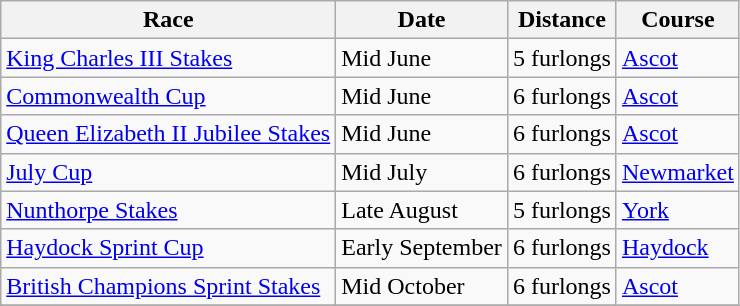<table class="wikitable">
<tr>
<th>Race</th>
<th>Date</th>
<th>Distance</th>
<th>Course</th>
</tr>
<tr>
<td><a href='#'>King Charles III Stakes</a></td>
<td>Mid June</td>
<td>5 furlongs</td>
<td><a href='#'>Ascot</a></td>
</tr>
<tr>
<td><a href='#'>Commonwealth Cup</a></td>
<td>Mid June</td>
<td>6 furlongs</td>
<td><a href='#'>Ascot</a></td>
</tr>
<tr>
<td><a href='#'>Queen Elizabeth II Jubilee Stakes</a></td>
<td>Mid June</td>
<td>6 furlongs</td>
<td><a href='#'>Ascot</a></td>
</tr>
<tr>
<td><a href='#'>July Cup</a></td>
<td>Mid July</td>
<td>6 furlongs</td>
<td><a href='#'>Newmarket</a></td>
</tr>
<tr>
<td><a href='#'>Nunthorpe Stakes</a></td>
<td>Late August</td>
<td>5 furlongs</td>
<td><a href='#'>York</a></td>
</tr>
<tr>
<td><a href='#'>Haydock Sprint Cup</a></td>
<td>Early September</td>
<td>6 furlongs</td>
<td><a href='#'>Haydock</a></td>
</tr>
<tr>
<td><a href='#'>British Champions Sprint Stakes</a></td>
<td>Mid October</td>
<td>6 furlongs</td>
<td><a href='#'>Ascot</a></td>
</tr>
<tr>
</tr>
</table>
